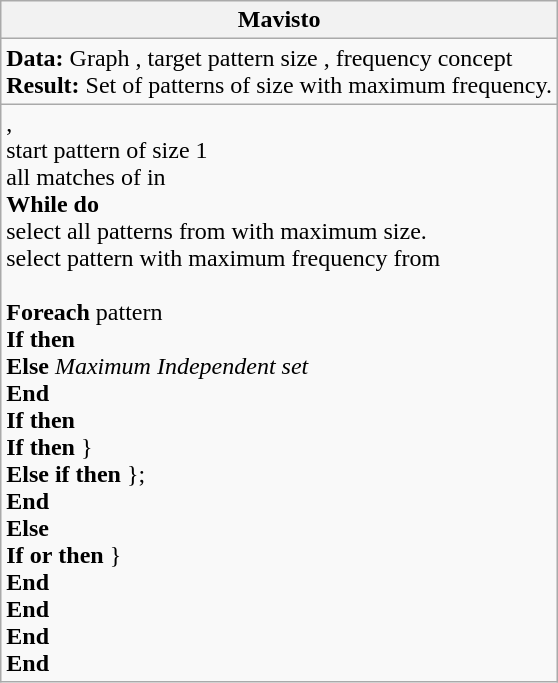<table class="wikitable">
<tr>
<th>Mavisto</th>
</tr>
<tr>
<td><strong>Data:</strong> Graph , target pattern size , frequency concept <br><strong>Result:</strong> Set  of patterns of size  with maximum frequency.</td>
</tr>
<tr>
<td>, <br>start pattern  of size 1<br>all matches of  in <br><strong>While</strong>  <strong>do</strong><br>select all patterns from  with maximum size.<br> select pattern with maximum frequency from <br><br><strong>Foreach</strong> pattern <br><strong>If</strong>  <strong>then</strong> <br><strong>Else</strong>  <em>Maximum Independent set</em><br><strong>End</strong><br><strong>If</strong>  <strong>then</strong><br><strong>If</strong>  <strong>then</strong>  }<br><strong>Else if</strong>  <strong>then</strong> };  <br><strong>End</strong><br><strong>Else</strong><br><strong>If</strong>  <strong>or</strong>  <strong>then</strong>  }<br><strong>End</strong><br><strong>End</strong><br><strong>End</strong><br><strong>End</strong></td>
</tr>
</table>
